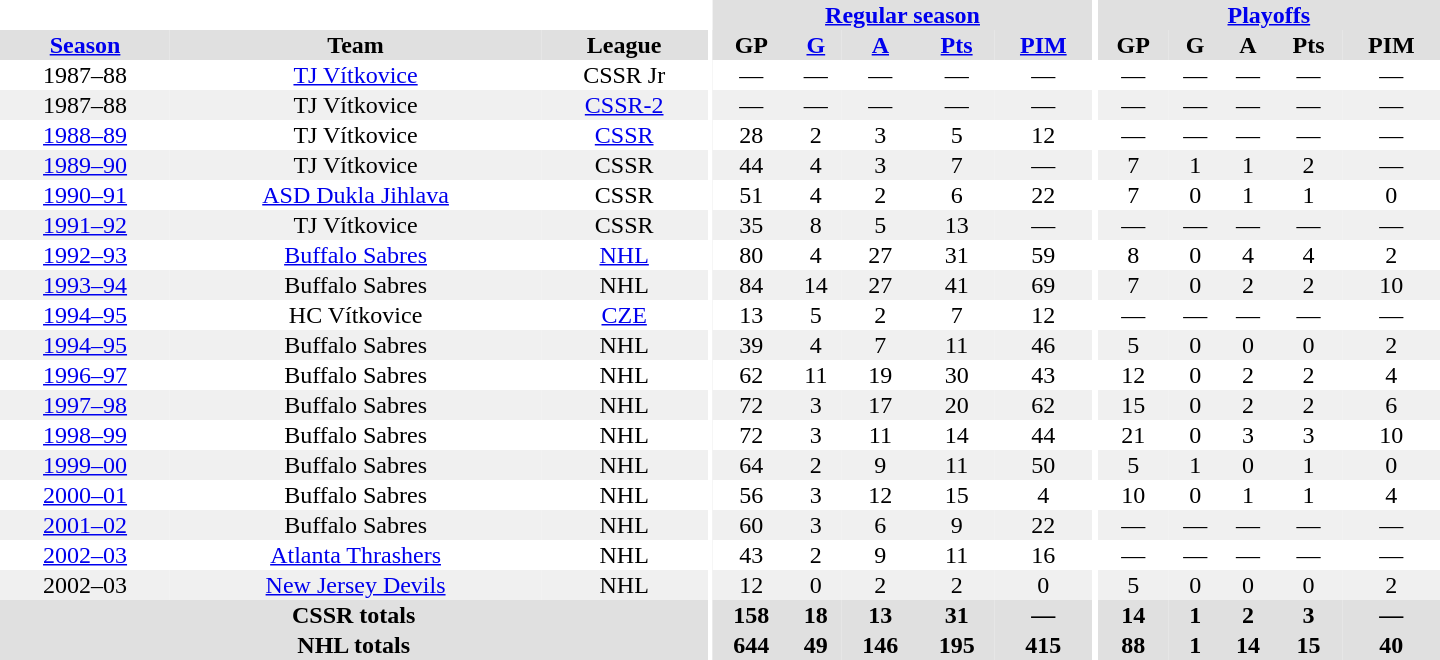<table border="0" cellpadding="1" cellspacing="0" style="text-align:center; width:60em">
<tr bgcolor="#e0e0e0">
<th colspan="3" bgcolor="#ffffff"></th>
<th rowspan="100" bgcolor="#ffffff"></th>
<th colspan="5"><a href='#'>Regular season</a></th>
<th rowspan="100" bgcolor="#ffffff"></th>
<th colspan="5"><a href='#'>Playoffs</a></th>
</tr>
<tr bgcolor="#e0e0e0">
<th><a href='#'>Season</a></th>
<th>Team</th>
<th>League</th>
<th>GP</th>
<th><a href='#'>G</a></th>
<th><a href='#'>A</a></th>
<th><a href='#'>Pts</a></th>
<th><a href='#'>PIM</a></th>
<th>GP</th>
<th>G</th>
<th>A</th>
<th>Pts</th>
<th>PIM</th>
</tr>
<tr>
<td>1987–88</td>
<td><a href='#'>TJ Vítkovice</a></td>
<td>CSSR Jr</td>
<td>—</td>
<td>—</td>
<td>—</td>
<td>—</td>
<td>—</td>
<td>—</td>
<td>—</td>
<td>—</td>
<td>—</td>
<td>—</td>
</tr>
<tr bgcolor="#f0f0f0">
<td>1987–88</td>
<td>TJ Vítkovice</td>
<td><a href='#'>CSSR-2</a></td>
<td>—</td>
<td>—</td>
<td>—</td>
<td>—</td>
<td>—</td>
<td>—</td>
<td>—</td>
<td>—</td>
<td>—</td>
<td>—</td>
</tr>
<tr>
<td><a href='#'>1988–89</a></td>
<td>TJ Vítkovice</td>
<td><a href='#'>CSSR</a></td>
<td>28</td>
<td>2</td>
<td>3</td>
<td>5</td>
<td>12</td>
<td>—</td>
<td>—</td>
<td>—</td>
<td>—</td>
<td>—</td>
</tr>
<tr bgcolor="#f0f0f0">
<td><a href='#'>1989–90</a></td>
<td>TJ Vítkovice</td>
<td>CSSR</td>
<td>44</td>
<td>4</td>
<td>3</td>
<td>7</td>
<td>—</td>
<td>7</td>
<td>1</td>
<td>1</td>
<td>2</td>
<td>—</td>
</tr>
<tr>
<td><a href='#'>1990–91</a></td>
<td><a href='#'>ASD Dukla Jihlava</a></td>
<td>CSSR</td>
<td>51</td>
<td>4</td>
<td>2</td>
<td>6</td>
<td>22</td>
<td>7</td>
<td>0</td>
<td>1</td>
<td>1</td>
<td>0</td>
</tr>
<tr bgcolor="#f0f0f0">
<td><a href='#'>1991–92</a></td>
<td>TJ Vítkovice</td>
<td>CSSR</td>
<td>35</td>
<td>8</td>
<td>5</td>
<td>13</td>
<td>—</td>
<td>—</td>
<td>—</td>
<td>—</td>
<td>—</td>
<td>—</td>
</tr>
<tr>
<td><a href='#'>1992–93</a></td>
<td><a href='#'>Buffalo Sabres</a></td>
<td><a href='#'>NHL</a></td>
<td>80</td>
<td>4</td>
<td>27</td>
<td>31</td>
<td>59</td>
<td>8</td>
<td>0</td>
<td>4</td>
<td>4</td>
<td>2</td>
</tr>
<tr bgcolor="#f0f0f0">
<td><a href='#'>1993–94</a></td>
<td>Buffalo Sabres</td>
<td>NHL</td>
<td>84</td>
<td>14</td>
<td>27</td>
<td>41</td>
<td>69</td>
<td>7</td>
<td>0</td>
<td>2</td>
<td>2</td>
<td>10</td>
</tr>
<tr>
<td><a href='#'>1994–95</a></td>
<td>HC Vítkovice</td>
<td><a href='#'>CZE</a></td>
<td>13</td>
<td>5</td>
<td>2</td>
<td>7</td>
<td>12</td>
<td>—</td>
<td>—</td>
<td>—</td>
<td>—</td>
<td>—</td>
</tr>
<tr bgcolor="#f0f0f0">
<td><a href='#'>1994–95</a></td>
<td>Buffalo Sabres</td>
<td>NHL</td>
<td>39</td>
<td>4</td>
<td>7</td>
<td>11</td>
<td>46</td>
<td>5</td>
<td>0</td>
<td>0</td>
<td>0</td>
<td>2</td>
</tr>
<tr>
<td><a href='#'>1996–97</a></td>
<td>Buffalo Sabres</td>
<td>NHL</td>
<td>62</td>
<td>11</td>
<td>19</td>
<td>30</td>
<td>43</td>
<td>12</td>
<td>0</td>
<td>2</td>
<td>2</td>
<td>4</td>
</tr>
<tr bgcolor="#f0f0f0">
<td><a href='#'>1997–98</a></td>
<td>Buffalo Sabres</td>
<td>NHL</td>
<td>72</td>
<td>3</td>
<td>17</td>
<td>20</td>
<td>62</td>
<td>15</td>
<td>0</td>
<td>2</td>
<td>2</td>
<td>6</td>
</tr>
<tr>
<td><a href='#'>1998–99</a></td>
<td>Buffalo Sabres</td>
<td>NHL</td>
<td>72</td>
<td>3</td>
<td>11</td>
<td>14</td>
<td>44</td>
<td>21</td>
<td>0</td>
<td>3</td>
<td>3</td>
<td>10</td>
</tr>
<tr bgcolor="#f0f0f0">
<td><a href='#'>1999–00</a></td>
<td>Buffalo Sabres</td>
<td>NHL</td>
<td>64</td>
<td>2</td>
<td>9</td>
<td>11</td>
<td>50</td>
<td>5</td>
<td>1</td>
<td>0</td>
<td>1</td>
<td>0</td>
</tr>
<tr>
<td><a href='#'>2000–01</a></td>
<td>Buffalo Sabres</td>
<td>NHL</td>
<td>56</td>
<td>3</td>
<td>12</td>
<td>15</td>
<td>4</td>
<td>10</td>
<td>0</td>
<td>1</td>
<td>1</td>
<td>4</td>
</tr>
<tr bgcolor="#f0f0f0">
<td><a href='#'>2001–02</a></td>
<td>Buffalo Sabres</td>
<td>NHL</td>
<td>60</td>
<td>3</td>
<td>6</td>
<td>9</td>
<td>22</td>
<td>—</td>
<td>—</td>
<td>—</td>
<td>—</td>
<td>—</td>
</tr>
<tr>
<td><a href='#'>2002–03</a></td>
<td><a href='#'>Atlanta Thrashers</a></td>
<td>NHL</td>
<td>43</td>
<td>2</td>
<td>9</td>
<td>11</td>
<td>16</td>
<td>—</td>
<td>—</td>
<td>—</td>
<td>—</td>
<td>—</td>
</tr>
<tr bgcolor="#f0f0f0">
<td>2002–03</td>
<td><a href='#'>New Jersey Devils</a></td>
<td>NHL</td>
<td>12</td>
<td>0</td>
<td>2</td>
<td>2</td>
<td>0</td>
<td>5</td>
<td>0</td>
<td>0</td>
<td>0</td>
<td>2</td>
</tr>
<tr bgcolor="#e0e0e0">
<th colspan="3">CSSR totals</th>
<th>158</th>
<th>18</th>
<th>13</th>
<th>31</th>
<th>—</th>
<th>14</th>
<th>1</th>
<th>2</th>
<th>3</th>
<th>—</th>
</tr>
<tr bgcolor="#e0e0e0">
<th colspan="3">NHL totals</th>
<th>644</th>
<th>49</th>
<th>146</th>
<th>195</th>
<th>415</th>
<th>88</th>
<th>1</th>
<th>14</th>
<th>15</th>
<th>40</th>
</tr>
</table>
